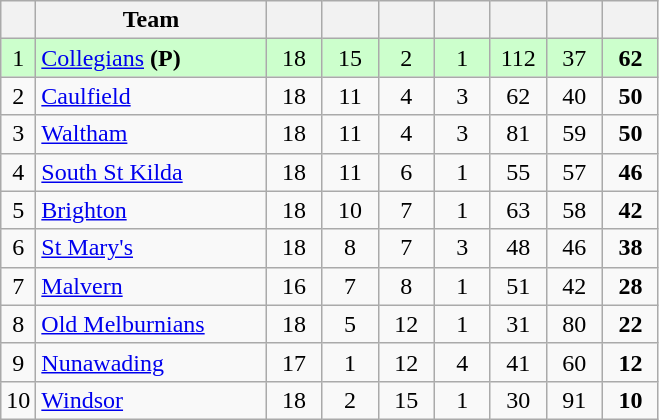<table class="wikitable" style="text-align:center; margin-bottom:0">
<tr>
<th style="width:10px"></th>
<th style="width:35%;">Team</th>
<th style="width:30px;"></th>
<th style="width:30px;"></th>
<th style="width:30px;"></th>
<th style="width:30px;"></th>
<th style="width:30px;"></th>
<th style="width:30px;"></th>
<th style="width:30px;"></th>
</tr>
<tr style="background:#ccffcc;">
<td>1</td>
<td style="text-align:left;"><a href='#'>Collegians</a> <strong>(P)</strong></td>
<td>18</td>
<td>15</td>
<td>2</td>
<td>1</td>
<td>112</td>
<td>37</td>
<td><strong>62</strong></td>
</tr>
<tr>
<td>2</td>
<td style="text-align:left;"><a href='#'>Caulfield</a></td>
<td>18</td>
<td>11</td>
<td>4</td>
<td>3</td>
<td>62</td>
<td>40</td>
<td><strong>50</strong></td>
</tr>
<tr>
<td>3</td>
<td style="text-align:left;"><a href='#'>Waltham</a></td>
<td>18</td>
<td>11</td>
<td>4</td>
<td>3</td>
<td>81</td>
<td>59</td>
<td><strong>50</strong></td>
</tr>
<tr>
<td>4</td>
<td style="text-align:left;"><a href='#'>South St Kilda</a></td>
<td>18</td>
<td>11</td>
<td>6</td>
<td>1</td>
<td>55</td>
<td>57</td>
<td><strong>46</strong></td>
</tr>
<tr>
<td>5</td>
<td style="text-align:left;"><a href='#'>Brighton</a></td>
<td>18</td>
<td>10</td>
<td>7</td>
<td>1</td>
<td>63</td>
<td>58</td>
<td><strong>42</strong></td>
</tr>
<tr>
<td>6</td>
<td style="text-align:left;"><a href='#'>St Mary's</a></td>
<td>18</td>
<td>8</td>
<td>7</td>
<td>3</td>
<td>48</td>
<td>46</td>
<td><strong>38</strong></td>
</tr>
<tr>
<td>7</td>
<td style="text-align:left;"><a href='#'>Malvern</a></td>
<td>16</td>
<td>7</td>
<td>8</td>
<td>1</td>
<td>51</td>
<td>42</td>
<td><strong>28</strong></td>
</tr>
<tr>
<td>8</td>
<td style="text-align:left;"><a href='#'>Old Melburnians</a></td>
<td>18</td>
<td>5</td>
<td>12</td>
<td>1</td>
<td>31</td>
<td>80</td>
<td><strong>22</strong></td>
</tr>
<tr>
<td>9</td>
<td style="text-align:left;"><a href='#'>Nunawading</a></td>
<td>17</td>
<td>1</td>
<td>12</td>
<td>4</td>
<td>41</td>
<td>60</td>
<td><strong>12</strong></td>
</tr>
<tr>
<td>10</td>
<td style="text-align:left;"><a href='#'>Windsor</a></td>
<td>18</td>
<td>2</td>
<td>15</td>
<td>1</td>
<td>30</td>
<td>91</td>
<td><strong>10</strong></td>
</tr>
</table>
